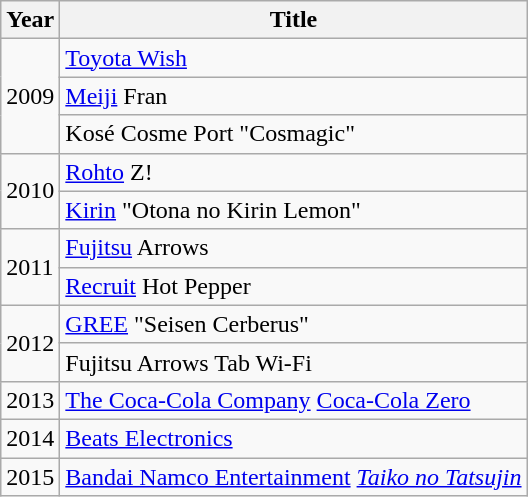<table class="wikitable">
<tr>
<th>Year</th>
<th>Title</th>
</tr>
<tr>
<td rowspan="3">2009</td>
<td><a href='#'>Toyota Wish</a></td>
</tr>
<tr>
<td><a href='#'>Meiji</a> Fran</td>
</tr>
<tr>
<td>Kosé Cosme Port "Cosmagic"</td>
</tr>
<tr>
<td rowspan="2">2010</td>
<td><a href='#'>Rohto</a> Z!</td>
</tr>
<tr>
<td><a href='#'>Kirin</a> "Otona no Kirin Lemon"</td>
</tr>
<tr>
<td rowspan="2">2011</td>
<td><a href='#'>Fujitsu</a> Arrows</td>
</tr>
<tr>
<td><a href='#'>Recruit</a> Hot Pepper</td>
</tr>
<tr>
<td rowspan="2">2012</td>
<td><a href='#'>GREE</a> "Seisen Cerberus"</td>
</tr>
<tr>
<td>Fujitsu Arrows Tab Wi-Fi</td>
</tr>
<tr>
<td>2013</td>
<td><a href='#'>The Coca-Cola Company</a> <a href='#'>Coca-Cola Zero</a></td>
</tr>
<tr>
<td>2014</td>
<td><a href='#'>Beats Electronics</a></td>
</tr>
<tr>
<td>2015</td>
<td><a href='#'>Bandai Namco Entertainment</a> <em><a href='#'>Taiko no Tatsujin</a></em></td>
</tr>
</table>
